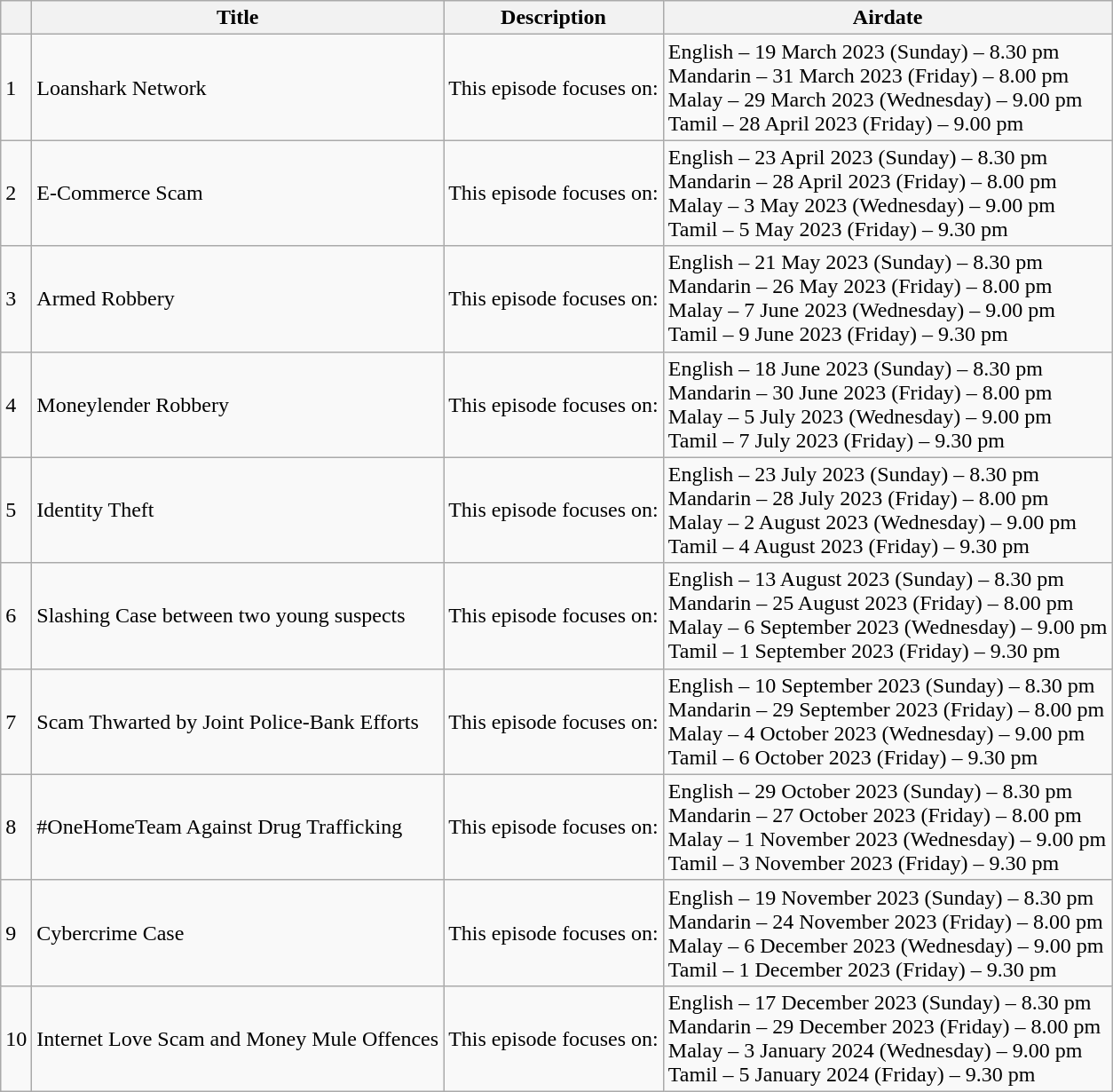<table class="wikitable">
<tr>
<th></th>
<th>Title</th>
<th>Description</th>
<th>Airdate</th>
</tr>
<tr>
<td>1</td>
<td>Loanshark Network</td>
<td>This episode focuses on:</td>
<td>English – 19 March 2023 (Sunday) – 8.30 pm<br>Mandarin – 31 March 2023 (Friday) – 8.00 pm <br>Malay – 29 March 2023 (Wednesday) – 9.00 pm <br>Tamil – 28 April 2023 (Friday) – 9.00 pm</td>
</tr>
<tr>
<td>2</td>
<td>E-Commerce Scam</td>
<td>This episode focuses on:</td>
<td>English – 23 April 2023 (Sunday) – 8.30 pm<br>Mandarin – 28 April 2023 (Friday) – 8.00 pm <br>Malay – 3 May 2023 (Wednesday) – 9.00 pm <br>Tamil – 5 May 2023 (Friday) – 9.30 pm</td>
</tr>
<tr>
<td>3</td>
<td>Armed Robbery</td>
<td>This episode focuses on:</td>
<td>English – 21 May 2023 (Sunday) – 8.30 pm<br>Mandarin – 26 May 2023 (Friday) – 8.00 pm <br>Malay – 7 June 2023 (Wednesday) – 9.00 pm <br>Tamil – 9 June 2023 (Friday) – 9.30 pm</td>
</tr>
<tr>
<td>4</td>
<td>Moneylender Robbery</td>
<td>This episode focuses on:</td>
<td>English – 18 June 2023 (Sunday) – 8.30 pm<br>Mandarin – 30 June 2023 (Friday) – 8.00 pm <br>Malay – 5 July 2023 (Wednesday) – 9.00 pm <br>Tamil – 7 July 2023 (Friday) – 9.30 pm</td>
</tr>
<tr>
<td>5</td>
<td>Identity Theft</td>
<td>This episode focuses on:</td>
<td>English – 23 July 2023 (Sunday) – 8.30 pm<br>Mandarin – 28 July 2023 (Friday) – 8.00 pm <br>Malay – 2 August 2023 (Wednesday) – 9.00 pm <br>Tamil – 4 August 2023 (Friday) – 9.30 pm</td>
</tr>
<tr>
<td>6</td>
<td>Slashing Case between two young suspects</td>
<td>This episode focuses on:</td>
<td>English – 13 August 2023 (Sunday) – 8.30 pm<br>Mandarin – 25 August 2023 (Friday) – 8.00 pm <br>Malay – 6 September 2023 (Wednesday) – 9.00 pm <br>Tamil – 1 September 2023 (Friday) – 9.30 pm</td>
</tr>
<tr>
<td>7</td>
<td>Scam Thwarted by Joint Police-Bank Efforts</td>
<td>This episode focuses on:</td>
<td>English – 10 September 2023 (Sunday) – 8.30 pm<br>Mandarin – 29 September 2023 (Friday) – 8.00 pm <br>Malay – 4 October 2023 (Wednesday) – 9.00 pm <br>Tamil – 6 October 2023 (Friday) – 9.30 pm</td>
</tr>
<tr>
<td>8</td>
<td>#OneHomeTeam Against Drug Trafficking</td>
<td>This episode focuses on:</td>
<td>English – 29 October 2023 (Sunday) – 8.30 pm<br>Mandarin – 27 October 2023 (Friday) – 8.00 pm <br>Malay – 1 November 2023 (Wednesday) – 9.00 pm <br>Tamil – 3 November 2023 (Friday) – 9.30 pm</td>
</tr>
<tr>
<td>9</td>
<td>Cybercrime Case</td>
<td>This episode focuses on:</td>
<td>English – 19 November 2023 (Sunday) – 8.30 pm<br>Mandarin – 24 November 2023 (Friday) – 8.00 pm <br>Malay – 6 December 2023 (Wednesday) – 9.00 pm <br>Tamil – 1 December 2023 (Friday) – 9.30 pm</td>
</tr>
<tr>
<td>10</td>
<td>Internet Love Scam and Money Mule Offences</td>
<td>This episode focuses on:</td>
<td>English – 17 December 2023 (Sunday) – 8.30 pm<br>Mandarin – 29 December 2023 (Friday) – 8.00 pm <br>Malay – 3 January 2024 (Wednesday) – 9.00 pm <br>Tamil – 5 January 2024 (Friday) – 9.30 pm</td>
</tr>
</table>
